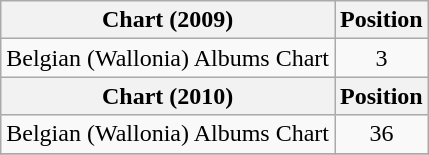<table class="wikitable sortable">
<tr>
<th>Chart (2009)</th>
<th>Position</th>
</tr>
<tr>
<td>Belgian (Wallonia) Albums Chart</td>
<td align="center">3</td>
</tr>
<tr>
<th>Chart (2010)</th>
<th>Position</th>
</tr>
<tr>
<td>Belgian (Wallonia) Albums Chart</td>
<td align="center">36</td>
</tr>
<tr>
</tr>
</table>
